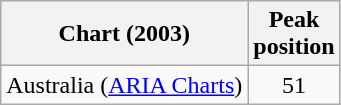<table class="wikitable sortable plainrowheaders" style="text-align:center">
<tr>
<th>Chart (2003)</th>
<th>Peak<br> position</th>
</tr>
<tr>
<td>Australia (<a href='#'>ARIA Charts</a>)</td>
<td align="center">51</td>
</tr>
</table>
